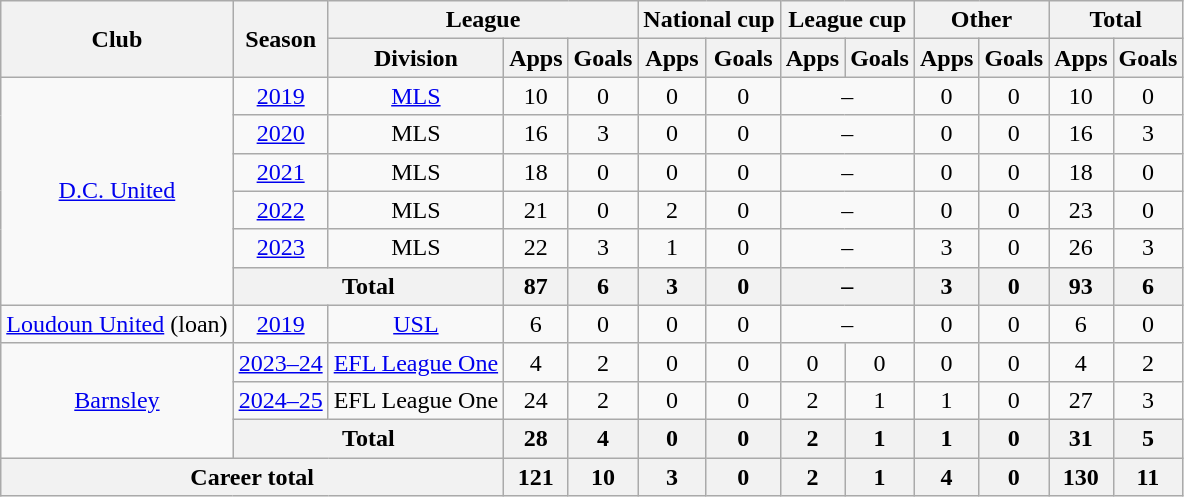<table class=wikitable style=text-align:center>
<tr>
<th rowspan=2>Club</th>
<th rowspan=2>Season</th>
<th colspan=3>League</th>
<th colspan=2>National cup</th>
<th colspan=2>League cup</th>
<th colspan=2>Other</th>
<th colspan=2>Total</th>
</tr>
<tr>
<th>Division</th>
<th>Apps</th>
<th>Goals</th>
<th>Apps</th>
<th>Goals</th>
<th>Apps</th>
<th>Goals</th>
<th>Apps</th>
<th>Goals</th>
<th>Apps</th>
<th>Goals</th>
</tr>
<tr>
<td rowspan=6><a href='#'>D.C. United</a></td>
<td><a href='#'>2019</a></td>
<td><a href='#'>MLS</a></td>
<td>10</td>
<td>0</td>
<td>0</td>
<td>0</td>
<td colspan="2">–</td>
<td>0</td>
<td>0</td>
<td>10</td>
<td>0</td>
</tr>
<tr>
<td><a href='#'>2020</a></td>
<td>MLS</td>
<td>16</td>
<td>3</td>
<td>0</td>
<td>0</td>
<td colspan="2">–</td>
<td>0</td>
<td>0</td>
<td>16</td>
<td>3</td>
</tr>
<tr>
<td><a href='#'>2021</a></td>
<td>MLS</td>
<td>18</td>
<td>0</td>
<td>0</td>
<td>0</td>
<td colspan="2">–</td>
<td>0</td>
<td>0</td>
<td>18</td>
<td>0</td>
</tr>
<tr>
<td><a href='#'>2022</a></td>
<td>MLS</td>
<td>21</td>
<td>0</td>
<td>2</td>
<td>0</td>
<td colspan="2">–</td>
<td>0</td>
<td>0</td>
<td>23</td>
<td>0</td>
</tr>
<tr>
<td><a href='#'>2023</a></td>
<td>MLS</td>
<td>22</td>
<td>3</td>
<td>1</td>
<td>0</td>
<td colspan="2">–</td>
<td>3</td>
<td>0</td>
<td>26</td>
<td>3</td>
</tr>
<tr>
<th colspan="2">Total</th>
<th>87</th>
<th>6</th>
<th>3</th>
<th>0</th>
<th colspan="2">–</th>
<th>3</th>
<th>0</th>
<th>93</th>
<th>6</th>
</tr>
<tr>
<td><a href='#'>Loudoun United</a> (loan)</td>
<td><a href='#'>2019</a></td>
<td><a href='#'>USL</a></td>
<td>6</td>
<td>0</td>
<td>0</td>
<td>0</td>
<td colspan="2">–</td>
<td>0</td>
<td>0</td>
<td>6</td>
<td>0</td>
</tr>
<tr>
<td rowspan="3"><a href='#'>Barnsley</a></td>
<td><a href='#'>2023–24</a></td>
<td><a href='#'>EFL League One</a></td>
<td>4</td>
<td>2</td>
<td>0</td>
<td>0</td>
<td>0</td>
<td>0</td>
<td>0</td>
<td>0</td>
<td>4</td>
<td>2</td>
</tr>
<tr>
<td><a href='#'>2024–25</a></td>
<td>EFL League One</td>
<td>24</td>
<td>2</td>
<td>0</td>
<td>0</td>
<td>2</td>
<td>1</td>
<td>1</td>
<td>0</td>
<td>27</td>
<td>3</td>
</tr>
<tr>
<th colspan=2>Total</th>
<th>28</th>
<th>4</th>
<th>0</th>
<th>0</th>
<th>2</th>
<th>1</th>
<th>1</th>
<th>0</th>
<th>31</th>
<th>5</th>
</tr>
<tr>
<th colspan=3>Career total</th>
<th>121</th>
<th>10</th>
<th>3</th>
<th>0</th>
<th>2</th>
<th>1</th>
<th>4</th>
<th>0</th>
<th>130</th>
<th>11</th>
</tr>
</table>
